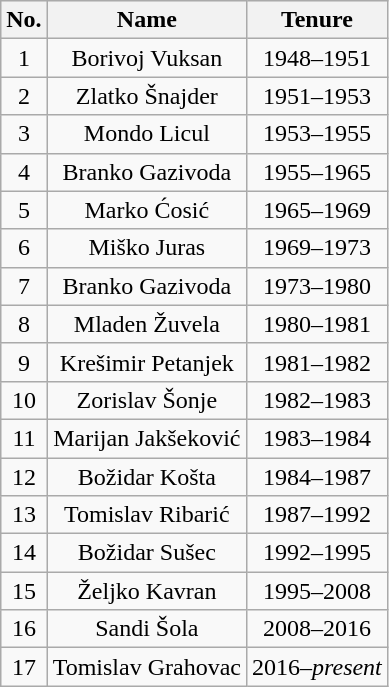<table class="wikitable" style="text-align: center;">
<tr bgcolor="efefef" align="center">
<th>No.</th>
<th>Name</th>
<th>Tenure</th>
</tr>
<tr>
<td>1</td>
<td>Borivoj Vuksan</td>
<td>1948–1951</td>
</tr>
<tr>
<td>2</td>
<td>Zlatko Šnajder</td>
<td>1951–1953</td>
</tr>
<tr>
<td>3</td>
<td>Mondo Licul</td>
<td>1953–1955</td>
</tr>
<tr>
<td>4</td>
<td>Branko Gazivoda</td>
<td>1955–1965</td>
</tr>
<tr>
<td>5</td>
<td>Marko Ćosić</td>
<td>1965–1969</td>
</tr>
<tr>
<td>6</td>
<td>Miško Juras</td>
<td>1969–1973</td>
</tr>
<tr>
<td>7</td>
<td>Branko Gazivoda</td>
<td>1973–1980</td>
</tr>
<tr>
<td>8</td>
<td>Mladen Žuvela</td>
<td>1980–1981</td>
</tr>
<tr>
<td>9</td>
<td>Krešimir Petanjek</td>
<td>1981–1982</td>
</tr>
<tr>
<td>10</td>
<td>Zorislav Šonje</td>
<td>1982–1983</td>
</tr>
<tr>
<td>11</td>
<td>Marijan Jakšeković</td>
<td>1983–1984</td>
</tr>
<tr>
<td>12</td>
<td>Božidar Košta</td>
<td>1984–1987</td>
</tr>
<tr>
<td>13</td>
<td>Tomislav Ribarić</td>
<td>1987–1992</td>
</tr>
<tr>
<td>14</td>
<td>Božidar Sušec</td>
<td>1992–1995</td>
</tr>
<tr>
<td>15</td>
<td>Željko Kavran</td>
<td>1995–2008</td>
</tr>
<tr>
<td>16</td>
<td>Sandi Šola</td>
<td>2008–2016</td>
</tr>
<tr>
<td>17</td>
<td>Tomislav Grahovac</td>
<td>2016–<em>present</em></td>
</tr>
</table>
